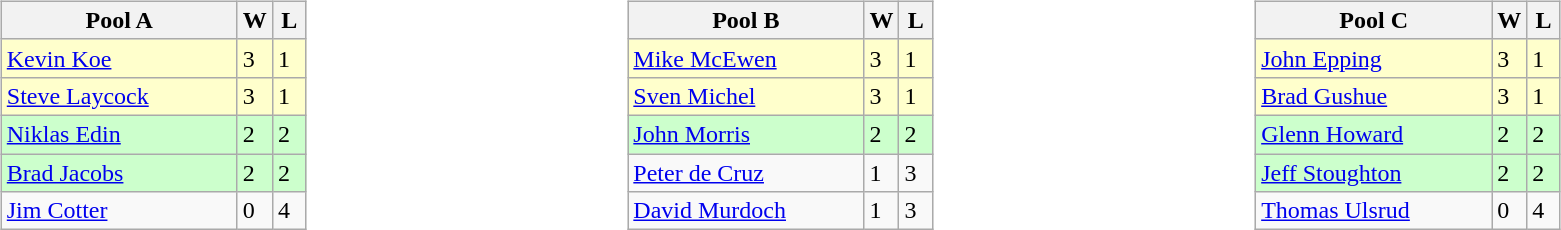<table>
<tr>
<td valign=top width=10%><br><table class=wikitable>
<tr>
<th width=150>Pool A</th>
<th width=15>W</th>
<th width=15>L</th>
</tr>
<tr bgcolor=#ffffcc>
<td> <a href='#'>Kevin Koe</a></td>
<td>3</td>
<td>1</td>
</tr>
<tr bgcolor=#ffffcc>
<td> <a href='#'>Steve Laycock</a></td>
<td>3</td>
<td>1</td>
</tr>
<tr bgcolor=#ccffcc>
<td> <a href='#'>Niklas Edin</a></td>
<td>2</td>
<td>2</td>
</tr>
<tr bgcolor=#ccffcc>
<td> <a href='#'>Brad Jacobs</a></td>
<td>2</td>
<td>2</td>
</tr>
<tr>
<td> <a href='#'>Jim Cotter</a></td>
<td>0</td>
<td>4</td>
</tr>
</table>
</td>
<td valign=top width=10%><br><table class=wikitable>
<tr>
<th width=150>Pool B</th>
<th width=15>W</th>
<th width=15>L</th>
</tr>
<tr bgcolor=#ffffcc>
<td> <a href='#'>Mike McEwen</a></td>
<td>3</td>
<td>1</td>
</tr>
<tr bgcolor=#ffffcc>
<td> <a href='#'>Sven Michel</a></td>
<td>3</td>
<td>1</td>
</tr>
<tr bgcolor=#ccffcc>
<td> <a href='#'>John Morris</a></td>
<td>2</td>
<td>2</td>
</tr>
<tr>
<td> <a href='#'>Peter de Cruz</a></td>
<td>1</td>
<td>3</td>
</tr>
<tr>
<td> <a href='#'>David Murdoch</a></td>
<td>1</td>
<td>3</td>
</tr>
</table>
</td>
<td valign=top width=10%><br><table class=wikitable>
<tr>
<th width=150>Pool C</th>
<th width=15>W</th>
<th width=15>L</th>
</tr>
<tr bgcolor=#ffffcc>
<td> <a href='#'>John Epping</a></td>
<td>3</td>
<td>1</td>
</tr>
<tr bgcolor=#ffffcc>
<td> <a href='#'>Brad Gushue</a></td>
<td>3</td>
<td>1</td>
</tr>
<tr bgcolor=#ccffcc>
<td> <a href='#'>Glenn Howard</a></td>
<td>2</td>
<td>2</td>
</tr>
<tr bgcolor=#ccffcc>
<td> <a href='#'>Jeff Stoughton</a></td>
<td>2</td>
<td>2</td>
</tr>
<tr>
<td> <a href='#'>Thomas Ulsrud</a></td>
<td>0</td>
<td>4</td>
</tr>
</table>
</td>
</tr>
</table>
